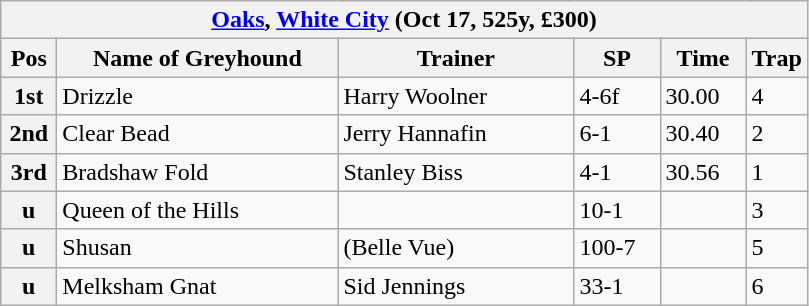<table class="wikitable">
<tr>
<th colspan="6"><a href='#'>Oaks</a>, <a href='#'>White City</a> (Oct 17, 525y, £300)</th>
</tr>
<tr>
<th width=30>Pos</th>
<th width=180>Name of Greyhound</th>
<th width=150>Trainer</th>
<th width=50>SP</th>
<th width=50>Time</th>
<th width=30>Trap</th>
</tr>
<tr>
<th>1st</th>
<td>Drizzle</td>
<td>Harry Woolner</td>
<td>4-6f</td>
<td>30.00</td>
<td>4</td>
</tr>
<tr>
<th>2nd</th>
<td>Clear Bead</td>
<td>Jerry Hannafin</td>
<td>6-1</td>
<td>30.40</td>
<td>2</td>
</tr>
<tr>
<th>3rd</th>
<td>Bradshaw Fold</td>
<td>Stanley Biss</td>
<td>4-1</td>
<td>30.56</td>
<td>1</td>
</tr>
<tr>
<th>u</th>
<td>Queen of the Hills</td>
<td></td>
<td>10-1</td>
<td></td>
<td>3</td>
</tr>
<tr>
<th>u</th>
<td>Shusan</td>
<td>(Belle Vue)</td>
<td>100-7</td>
<td></td>
<td>5</td>
</tr>
<tr>
<th>u</th>
<td>Melksham Gnat</td>
<td>Sid Jennings</td>
<td>33-1</td>
<td></td>
<td>6</td>
</tr>
</table>
